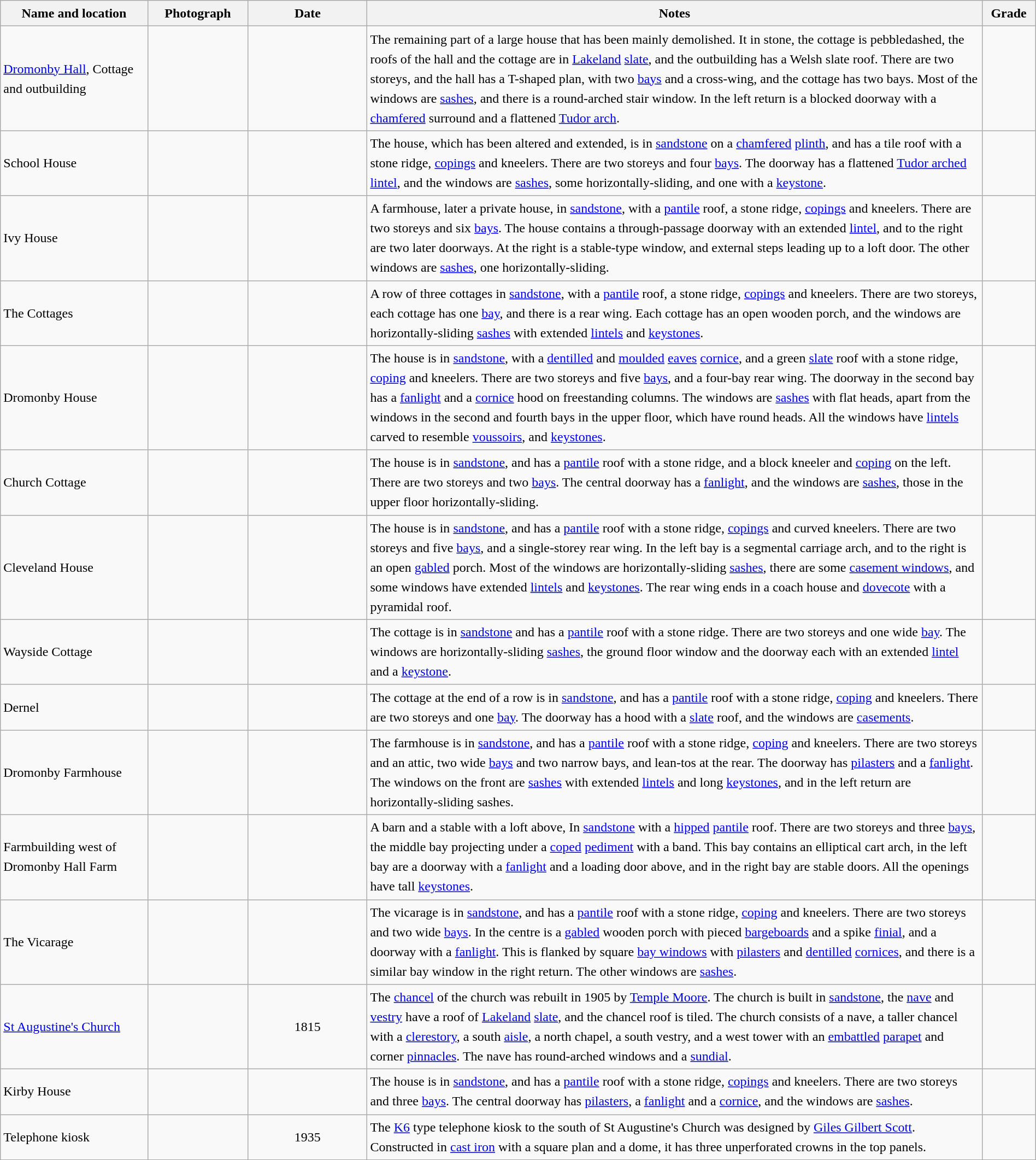<table class="wikitable sortable plainrowheaders" style="width:100%; border:0px; text-align:left; line-height:150%">
<tr>
<th scope="col"  style="width:150px">Name and location</th>
<th scope="col"  style="width:100px" class="unsortable">Photograph</th>
<th scope="col"  style="width:120px">Date</th>
<th scope="col"  style="width:650px" class="unsortable">Notes</th>
<th scope="col"  style="width:50px">Grade</th>
</tr>
<tr>
<td><a href='#'>Dromonby Hall</a>, Cottage and outbuilding<br><small></small></td>
<td></td>
<td align="center"></td>
<td>The remaining part of a large house that has been mainly demolished. It  in stone, the cottage is pebbledashed, the roofs of the hall and the cottage are in <a href='#'>Lakeland</a> <a href='#'>slate</a>, and the outbuilding has a Welsh slate roof. There are two storeys, and the hall has a T-shaped plan, with two <a href='#'>bays</a> and a cross-wing, and the cottage has two bays. Most of the windows are <a href='#'>sashes</a>, and there is a round-arched stair window. In the left return is a blocked doorway with a <a href='#'>chamfered</a> surround and a flattened <a href='#'>Tudor arch</a>.</td>
<td align="center" ></td>
</tr>
<tr>
<td>School House<br><small></small></td>
<td></td>
<td align="center"></td>
<td>The house, which has been altered and extended, is in <a href='#'>sandstone</a> on a <a href='#'>chamfered</a> <a href='#'>plinth</a>, and has a tile roof with a stone ridge, <a href='#'>copings</a> and kneelers. There are two storeys and four <a href='#'>bays</a>. The doorway has a flattened <a href='#'>Tudor arched</a> <a href='#'>lintel</a>, and the windows are <a href='#'>sashes</a>, some horizontally-sliding, and one with a <a href='#'>keystone</a>.</td>
<td align="center" ></td>
</tr>
<tr>
<td>Ivy House<br><small></small></td>
<td></td>
<td align="center"></td>
<td>A farmhouse, later a private house, in <a href='#'>sandstone</a>, with a <a href='#'>pantile</a> roof, a stone ridge, <a href='#'>copings</a> and kneelers. There are two storeys and six <a href='#'>bays</a>. The house contains a through-passage doorway with an extended <a href='#'>lintel</a>, and to the right are two later doorways. At the right is a stable-type window, and external steps leading up to a loft door. The other windows are <a href='#'>sashes</a>, one horizontally-sliding.</td>
<td align="center" ></td>
</tr>
<tr>
<td>The Cottages<br><small></small></td>
<td></td>
<td align="center"></td>
<td>A row of three cottages in <a href='#'>sandstone</a>, with a <a href='#'>pantile</a> roof, a stone ridge, <a href='#'>copings</a> and kneelers. There are two storeys, each cottage has one <a href='#'>bay</a>, and there is a rear wing. Each cottage has an open wooden porch, and the windows are horizontally-sliding <a href='#'>sashes</a> with extended <a href='#'>lintels</a> and <a href='#'>keystones</a>.</td>
<td align="center" ></td>
</tr>
<tr>
<td>Dromonby House<br><small></small></td>
<td></td>
<td align="center"></td>
<td>The house is in <a href='#'>sandstone</a>, with a <a href='#'>dentilled</a> and <a href='#'>moulded</a> <a href='#'>eaves</a> <a href='#'>cornice</a>, and a green <a href='#'>slate</a> roof with a stone ridge, <a href='#'>coping</a> and kneelers. There are two storeys and five <a href='#'>bays</a>, and a four-bay rear wing. The doorway in the second bay has a <a href='#'>fanlight</a> and a <a href='#'>cornice</a> hood on freestanding columns. The windows are <a href='#'>sashes</a> with flat heads, apart from the windows in the second and fourth bays in the upper floor, which have round heads. All the windows have <a href='#'>lintels</a> carved to resemble <a href='#'>voussoirs</a>, and <a href='#'>keystones</a>.</td>
<td align="center" ></td>
</tr>
<tr>
<td>Church Cottage<br><small></small></td>
<td></td>
<td align="center"></td>
<td>The house is in <a href='#'>sandstone</a>, and has a <a href='#'>pantile</a> roof with a stone ridge, and a block kneeler and <a href='#'>coping</a> on the left. There are two storeys and two <a href='#'>bays</a>. The central doorway has a <a href='#'>fanlight</a>, and the windows are <a href='#'>sashes</a>, those in the upper floor horizontally-sliding.</td>
<td align="center" ></td>
</tr>
<tr>
<td>Cleveland House<br><small></small></td>
<td></td>
<td align="center"></td>
<td>The house is in <a href='#'>sandstone</a>, and has a <a href='#'>pantile</a> roof with a stone ridge, <a href='#'>copings</a> and curved kneelers. There are two storeys and five <a href='#'>bays</a>, and a single-storey rear wing. In the left bay is a segmental carriage arch, and to the right is an open <a href='#'>gabled</a> porch. Most of the windows are horizontally-sliding <a href='#'>sashes</a>, there are some <a href='#'>casement windows</a>, and some windows have extended <a href='#'>lintels</a> and <a href='#'>keystones</a>. The rear wing ends in a coach house and <a href='#'>dovecote</a> with a pyramidal roof.</td>
<td align="center" ></td>
</tr>
<tr>
<td>Wayside Cottage<br><small></small></td>
<td></td>
<td align="center"></td>
<td>The cottage is in <a href='#'>sandstone</a> and has a <a href='#'>pantile</a> roof with  a stone ridge. There are two storeys and one wide <a href='#'> bay</a>. The windows are horizontally-sliding <a href='#'>sashes</a>, the ground floor window and the doorway each with an extended <a href='#'>lintel</a> and a <a href='#'>keystone</a>.</td>
<td align="center" ></td>
</tr>
<tr `>
<td>Dernel<br><small></small></td>
<td></td>
<td align="center"></td>
<td>The cottage at the end of a row is in <a href='#'>sandstone</a>, and has a <a href='#'>pantile</a> roof with a stone ridge, <a href='#'>coping</a> and kneelers. There are two storeys and one <a href='#'>bay</a>. The doorway has a hood with a <a href='#'>slate</a> roof, and the windows are <a href='#'>casements</a>.</td>
<td align="center" ></td>
</tr>
<tr>
<td>Dromonby Farmhouse<br><small></small></td>
<td></td>
<td align="center"></td>
<td>The farmhouse is in <a href='#'>sandstone</a>, and has a <a href='#'>pantile</a> roof with a stone ridge, <a href='#'>coping</a> and kneelers. There are two storeys and an attic, two wide <a href='#'>bays</a> and two narrow bays, and lean-tos at the rear. The doorway has <a href='#'>pilasters</a> and a <a href='#'>fanlight</a>. The windows on the front are <a href='#'>sashes</a> with extended <a href='#'>lintels</a> and long <a href='#'>keystones</a>, and in the left return are horizontally-sliding sashes.</td>
<td align="center" ></td>
</tr>
<tr>
<td>Farmbuilding west of Dromonby Hall Farm<br><small></small></td>
<td></td>
<td align="center"></td>
<td>A barn and a stable with a loft above, In <a href='#'>sandstone</a> with a <a href='#'>hipped</a> <a href='#'>pantile</a> roof. There are two storeys and three <a href='#'>bays</a>, the middle bay projecting under a <a href='#'>coped</a> <a href='#'>pediment</a> with a band. This bay contains an elliptical cart arch, in the left bay are a doorway with a <a href='#'>fanlight</a> and a loading door above, and in the right bay are stable doors. All the openings have tall <a href='#'>keystones</a>.</td>
<td align="center" ></td>
</tr>
<tr>
<td>The Vicarage<br><small></small></td>
<td></td>
<td align="center"></td>
<td>The vicarage is in <a href='#'>sandstone</a>, and has a <a href='#'>pantile</a> roof with a stone ridge, <a href='#'>coping</a> and kneelers. There are two storeys and two wide <a href='#'>bays</a>. In the centre is a <a href='#'>gabled</a> wooden porch with pieced <a href='#'>bargeboards</a> and a spike <a href='#'>finial</a>, and a doorway with a <a href='#'>fanlight</a>. This is flanked by square <a href='#'>bay windows</a> with <a href='#'>pilasters</a> and <a href='#'>dentilled</a> <a href='#'>cornices</a>, and there is a similar bay window in the right return. The other windows are <a href='#'>sashes</a>.</td>
<td align="center" ></td>
</tr>
<tr>
<td><a href='#'>St Augustine's Church</a><br><small></small></td>
<td></td>
<td align="center">1815</td>
<td>The <a href='#'>chancel</a> of the church was rebuilt in 1905 by <a href='#'>Temple Moore</a>. The church is built in <a href='#'>sandstone</a>, the <a href='#'>nave</a> and <a href='#'>vestry</a> have a roof of <a href='#'>Lakeland</a> <a href='#'>slate</a>, and the chancel roof is tiled. The church consists of a nave, a taller chancel with a <a href='#'>clerestory</a>, a south <a href='#'>aisle</a>, a north chapel, a south vestry, and a west tower with an <a href='#'>embattled</a> <a href='#'>parapet</a> and corner <a href='#'>pinnacles</a>. The nave has round-arched windows and a <a href='#'>sundial</a>.</td>
<td align="center" ></td>
</tr>
<tr>
<td>Kirby House<br><small></small></td>
<td></td>
<td align="center"></td>
<td>The house is in <a href='#'>sandstone</a>, and has a <a href='#'>pantile</a> roof with a stone ridge, <a href='#'>copings</a> and kneelers. There are two storeys and three <a href='#'>bays</a>. The central doorway has <a href='#'>pilasters</a>, a <a href='#'>fanlight</a> and a <a href='#'>cornice</a>, and the windows are <a href='#'>sashes</a>.</td>
<td align="center" ></td>
</tr>
<tr>
<td>Telephone kiosk<br><small></small></td>
<td></td>
<td align="center">1935</td>
<td>The <a href='#'>K6</a> type telephone kiosk to the south of St Augustine's Church was designed by <a href='#'>Giles Gilbert Scott</a>.  Constructed in <a href='#'>cast iron</a> with a square plan and a dome, it has three unperforated crowns in the top panels.</td>
<td align="center" ></td>
</tr>
<tr>
</tr>
</table>
